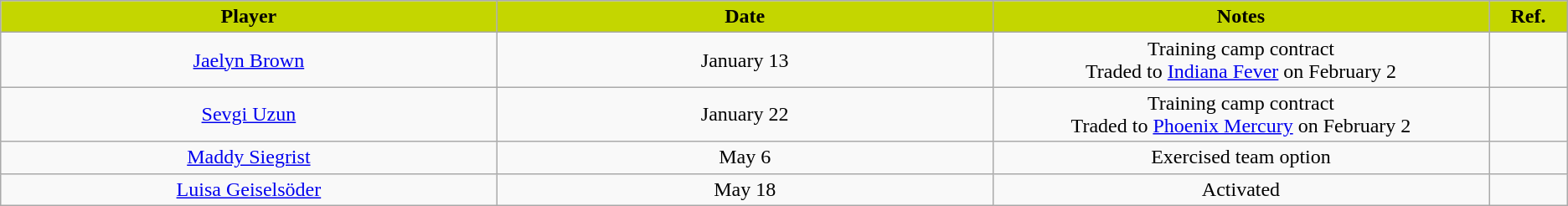<table class="wikitable sortable sortable" style="text-align: center">
<tr>
<th style="background:#C4D600;" width="10%">Player</th>
<th style="background:#C4D600;" width="10%">Date</th>
<th style="background:#C4D600;" width="10%">Notes</th>
<th style="background:#C4D600;" width="1%" class="unsortable">Ref.</th>
</tr>
<tr>
<td><a href='#'>Jaelyn Brown</a></td>
<td>January 13</td>
<td>Training camp contract<br>Traded to <a href='#'>Indiana Fever</a> on February 2</td>
<td></td>
</tr>
<tr>
<td><a href='#'>Sevgi Uzun</a></td>
<td>January 22</td>
<td>Training camp contract<br>Traded to <a href='#'>Phoenix Mercury</a> on February 2</td>
<td></td>
</tr>
<tr>
<td><a href='#'>Maddy Siegrist</a></td>
<td>May 6</td>
<td>Exercised team option<br></td>
<td></td>
</tr>
<tr>
<td><a href='#'>Luisa Geiselsöder</a></td>
<td>May 18</td>
<td>Activated</td>
<td></td>
</tr>
</table>
